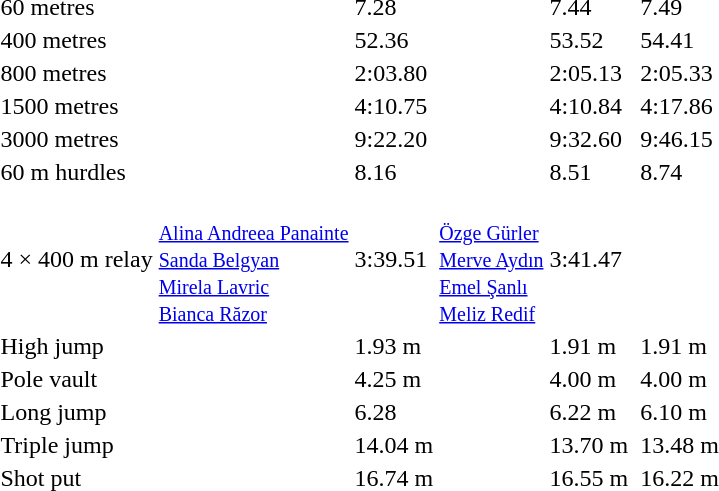<table>
<tr>
<td>60 metres</td>
<td></td>
<td>7.28</td>
<td></td>
<td>7.44</td>
<td></td>
<td>7.49</td>
</tr>
<tr>
<td>400 metres</td>
<td></td>
<td>52.36</td>
<td></td>
<td>53.52</td>
<td></td>
<td>54.41 </td>
</tr>
<tr>
<td>800 metres</td>
<td></td>
<td>2:03.80</td>
<td></td>
<td>2:05.13</td>
<td></td>
<td>2:05.33 </td>
</tr>
<tr>
<td>1500 metres</td>
<td></td>
<td>4:10.75 </td>
<td></td>
<td>4:10.84 </td>
<td></td>
<td>4:17.86 </td>
</tr>
<tr>
<td>3000 metres</td>
<td></td>
<td>9:22.20 </td>
<td></td>
<td>9:32.60 </td>
<td></td>
<td>9:46.15</td>
</tr>
<tr>
<td>60 m hurdles</td>
<td></td>
<td>8.16</td>
<td></td>
<td>8.51</td>
<td></td>
<td>8.74</td>
</tr>
<tr>
<td>4 × 400 m relay</td>
<td><br><small><a href='#'>Alina Andreea Panainte</a><br><a href='#'>Sanda Belgyan</a><br><a href='#'>Mirela Lavric</a><br><a href='#'>Bianca Răzor</a></small></td>
<td>3:39.51</td>
<td><br><small><a href='#'>Özge Gürler</a><br><a href='#'>Merve Aydın</a><br><a href='#'>Emel Şanlı</a><br><a href='#'>Meliz Redif</a></small></td>
<td>3:41.47</td>
<td></td>
<td></td>
</tr>
<tr>
<td>High jump</td>
<td></td>
<td>1.93 m</td>
<td></td>
<td>1.91 m</td>
<td></td>
<td>1.91 m</td>
</tr>
<tr>
<td>Pole vault</td>
<td></td>
<td>4.25 m </td>
<td></td>
<td>4.00 m </td>
<td></td>
<td>4.00 m </td>
</tr>
<tr>
<td>Long jump</td>
<td></td>
<td>6.28 </td>
<td></td>
<td>6.22 m</td>
<td></td>
<td>6.10 m</td>
</tr>
<tr>
<td>Triple jump</td>
<td></td>
<td>14.04 m</td>
<td></td>
<td>13.70 m</td>
<td></td>
<td>13.48 m </td>
</tr>
<tr>
<td>Shot put</td>
<td></td>
<td>16.74 m</td>
<td></td>
<td>16.55 m</td>
<td></td>
<td>16.22 m</td>
</tr>
</table>
